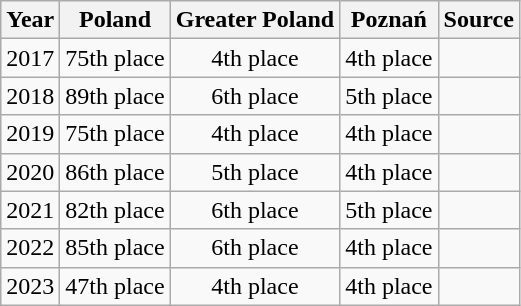<table class="wikitable" style="text-align:center">
<tr>
<th>Year</th>
<th>Poland</th>
<th>Greater Poland</th>
<th>Poznań</th>
<th>Source</th>
</tr>
<tr>
<td>2017</td>
<td>75th place</td>
<td>4th place</td>
<td>4th place</td>
<td></td>
</tr>
<tr>
<td>2018</td>
<td>89th place</td>
<td>6th place</td>
<td>5th place</td>
<td></td>
</tr>
<tr>
<td>2019</td>
<td>75th place</td>
<td>4th place</td>
<td>4th place</td>
<td></td>
</tr>
<tr>
<td>2020</td>
<td>86th place</td>
<td>5th place</td>
<td>4th place</td>
<td></td>
</tr>
<tr>
<td>2021</td>
<td>82th place</td>
<td>6th place</td>
<td>5th place</td>
<td></td>
</tr>
<tr>
<td>2022</td>
<td>85th place</td>
<td>6th place</td>
<td>4th place</td>
<td></td>
</tr>
<tr>
<td>2023</td>
<td>47th place</td>
<td>4th place</td>
<td>4th place</td>
<td></td>
</tr>
</table>
